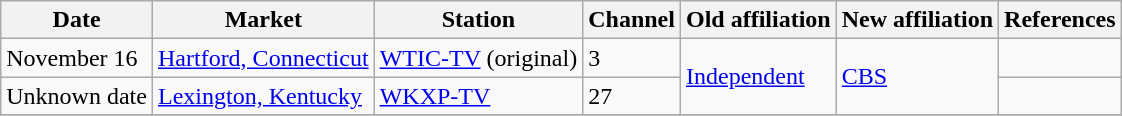<table class="wikitable unsortable">
<tr>
<th>Date</th>
<th>Market</th>
<th>Station</th>
<th>Channel</th>
<th>Old affiliation</th>
<th>New affiliation</th>
<th>References</th>
</tr>
<tr>
<td>November 16</td>
<td><a href='#'>Hartford, Connecticut</a></td>
<td><a href='#'>WTIC-TV</a> (original)</td>
<td>3</td>
<td rowspan=2><a href='#'>Independent</a></td>
<td rowspan=2><a href='#'>CBS</a></td>
<td></td>
</tr>
<tr>
<td>Unknown date</td>
<td><a href='#'>Lexington, Kentucky</a></td>
<td><a href='#'>WKXP-TV</a></td>
<td>27</td>
<td></td>
</tr>
<tr>
</tr>
</table>
